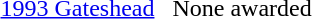<table>
<tr valign=top>
<td><a href='#'>1993 Gateshead</a></td>
<td></td>
<td></td>
<td>None awarded</td>
</tr>
</table>
